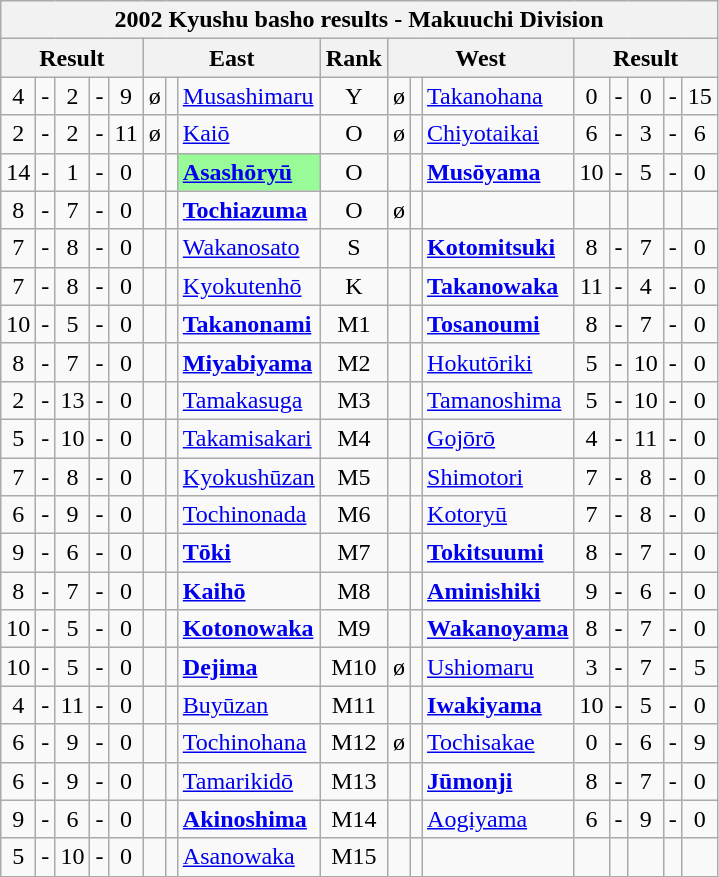<table class="wikitable">
<tr>
<th colspan="17">2002 Kyushu basho results - Makuuchi Division</th>
</tr>
<tr>
<th colspan="5">Result</th>
<th colspan="3">East</th>
<th>Rank</th>
<th colspan="3">West</th>
<th colspan="5">Result</th>
</tr>
<tr>
<td align=center>4</td>
<td align=center>-</td>
<td align=center>2</td>
<td align=center>-</td>
<td align=center>9</td>
<td align=center>ø</td>
<td align=center></td>
<td><a href='#'>Musashimaru</a></td>
<td align=center>Y</td>
<td align=center>ø</td>
<td align=center></td>
<td><a href='#'>Takanohana</a></td>
<td align=center>0</td>
<td align=center>-</td>
<td align=center>0</td>
<td align=center>-</td>
<td align=center>15</td>
</tr>
<tr>
<td align=center>2</td>
<td align=center>-</td>
<td align=center>2</td>
<td align=center>-</td>
<td align=center>11</td>
<td align=center>ø</td>
<td align=center></td>
<td><a href='#'>Kaiō</a></td>
<td align=center>O</td>
<td align=center>ø</td>
<td align=center></td>
<td><a href='#'>Chiyotaikai</a></td>
<td align=center>6</td>
<td align=center>-</td>
<td align=center>3</td>
<td align=center>-</td>
<td align=center>6</td>
</tr>
<tr>
<td align=center>14</td>
<td align=center>-</td>
<td align=center>1</td>
<td align=center>-</td>
<td align=center>0</td>
<td align=center></td>
<td align=center></td>
<td style="background: PaleGreen;"><strong><a href='#'>Asashōryū</a></strong></td>
<td align=center>O</td>
<td align=center></td>
<td align=center></td>
<td><strong><a href='#'>Musōyama</a></strong></td>
<td align=center>10</td>
<td align=center>-</td>
<td align=center>5</td>
<td align=center>-</td>
<td align=center>0</td>
</tr>
<tr>
<td align=center>8</td>
<td align=center>-</td>
<td align=center>7</td>
<td align=center>-</td>
<td align=center>0</td>
<td align=center></td>
<td align=center></td>
<td><strong><a href='#'>Tochiazuma</a></strong></td>
<td align=center>O</td>
<td align=center>ø</td>
<td align=center></td>
<td></td>
<td align=center></td>
<td align=center></td>
<td align=center></td>
<td align=center></td>
<td align=center></td>
</tr>
<tr>
<td align=center>7</td>
<td align=center>-</td>
<td align=center>8</td>
<td align=center>-</td>
<td align=center>0</td>
<td align=center></td>
<td align=center></td>
<td><a href='#'>Wakanosato</a></td>
<td align=center>S</td>
<td align=center></td>
<td align=center></td>
<td><strong><a href='#'>Kotomitsuki</a></strong></td>
<td align=center>8</td>
<td align=center>-</td>
<td align=center>7</td>
<td align=center>-</td>
<td align=center>0</td>
</tr>
<tr>
<td align=center>7</td>
<td align=center>-</td>
<td align=center>8</td>
<td align=center>-</td>
<td align=center>0</td>
<td align=center></td>
<td align=center></td>
<td><a href='#'>Kyokutenhō</a></td>
<td align=center>K</td>
<td align=center></td>
<td align=center></td>
<td><strong><a href='#'>Takanowaka</a></strong></td>
<td align=center>11</td>
<td align=center>-</td>
<td align=center>4</td>
<td align=center>-</td>
<td align=center>0</td>
</tr>
<tr>
<td align=center>10</td>
<td align=center>-</td>
<td align=center>5</td>
<td align=center>-</td>
<td align=center>0</td>
<td align=center></td>
<td align=center></td>
<td><strong><a href='#'>Takanonami</a></strong></td>
<td align=center>M1</td>
<td align=center></td>
<td align=center></td>
<td><strong><a href='#'>Tosanoumi</a></strong></td>
<td align=center>8</td>
<td align=center>-</td>
<td align=center>7</td>
<td align=center>-</td>
<td align=center>0</td>
</tr>
<tr>
<td align=center>8</td>
<td align=center>-</td>
<td align=center>7</td>
<td align=center>-</td>
<td align=center>0</td>
<td align=center></td>
<td align=center></td>
<td><strong><a href='#'>Miyabiyama</a></strong></td>
<td align=center>M2</td>
<td align=center></td>
<td align=center></td>
<td><a href='#'>Hokutōriki</a></td>
<td align=center>5</td>
<td align=center>-</td>
<td align=center>10</td>
<td align=center>-</td>
<td align=center>0</td>
</tr>
<tr>
<td align=center>2</td>
<td align=center>-</td>
<td align=center>13</td>
<td align=center>-</td>
<td align=center>0</td>
<td align=center></td>
<td align=center></td>
<td><a href='#'>Tamakasuga</a></td>
<td align=center>M3</td>
<td align=center></td>
<td align=center></td>
<td><a href='#'>Tamanoshima</a></td>
<td align=center>5</td>
<td align=center>-</td>
<td align=center>10</td>
<td align=center>-</td>
<td align=center>0</td>
</tr>
<tr>
<td align=center>5</td>
<td align=center>-</td>
<td align=center>10</td>
<td align=center>-</td>
<td align=center>0</td>
<td align=center></td>
<td align=center></td>
<td><a href='#'>Takamisakari</a></td>
<td align=center>M4</td>
<td align=center></td>
<td align=center></td>
<td><a href='#'>Gojōrō</a></td>
<td align=center>4</td>
<td align=center>-</td>
<td align=center>11</td>
<td align=center>-</td>
<td align=center>0</td>
</tr>
<tr>
<td align=center>7</td>
<td align=center>-</td>
<td align=center>8</td>
<td align=center>-</td>
<td align=center>0</td>
<td align=center></td>
<td align=center></td>
<td><a href='#'>Kyokushūzan</a></td>
<td align=center>M5</td>
<td align=center></td>
<td align=center></td>
<td><a href='#'>Shimotori</a></td>
<td align=center>7</td>
<td align=center>-</td>
<td align=center>8</td>
<td align=center>-</td>
<td align=center>0</td>
</tr>
<tr>
<td align=center>6</td>
<td align=center>-</td>
<td align=center>9</td>
<td align=center>-</td>
<td align=center>0</td>
<td align=center></td>
<td align=center></td>
<td><a href='#'>Tochinonada</a></td>
<td align=center>M6</td>
<td align=center></td>
<td align=center></td>
<td><a href='#'>Kotoryū</a></td>
<td align=center>7</td>
<td align=center>-</td>
<td align=center>8</td>
<td align=center>-</td>
<td align=center>0</td>
</tr>
<tr>
<td align=center>9</td>
<td align=center>-</td>
<td align=center>6</td>
<td align=center>-</td>
<td align=center>0</td>
<td align=center></td>
<td align=center></td>
<td><strong><a href='#'>Tōki</a></strong></td>
<td align=center>M7</td>
<td align=center></td>
<td align=center></td>
<td><strong><a href='#'>Tokitsuumi</a></strong></td>
<td align=center>8</td>
<td align=center>-</td>
<td align=center>7</td>
<td align=center>-</td>
<td align=center>0</td>
</tr>
<tr>
<td align=center>8</td>
<td align=center>-</td>
<td align=center>7</td>
<td align=center>-</td>
<td align=center>0</td>
<td align=center></td>
<td align=center></td>
<td><strong><a href='#'>Kaihō</a></strong></td>
<td align=center>M8</td>
<td align=center></td>
<td align=center></td>
<td><strong><a href='#'>Aminishiki</a></strong></td>
<td align=center>9</td>
<td align=center>-</td>
<td align=center>6</td>
<td align=center>-</td>
<td align=center>0</td>
</tr>
<tr>
<td align=center>10</td>
<td align=center>-</td>
<td align=center>5</td>
<td align=center>-</td>
<td align=center>0</td>
<td align=center></td>
<td align=center></td>
<td><strong><a href='#'>Kotonowaka</a></strong></td>
<td align=center>M9</td>
<td align=center></td>
<td align=center></td>
<td><strong><a href='#'>Wakanoyama</a></strong></td>
<td align=center>8</td>
<td align=center>-</td>
<td align=center>7</td>
<td align=center>-</td>
<td align=center>0</td>
</tr>
<tr>
<td align=center>10</td>
<td align=center>-</td>
<td align=center>5</td>
<td align=center>-</td>
<td align=center>0</td>
<td align=center></td>
<td align=center></td>
<td><strong><a href='#'>Dejima</a></strong></td>
<td align=center>M10</td>
<td align=center>ø</td>
<td align=center></td>
<td><a href='#'>Ushiomaru</a></td>
<td align=center>3</td>
<td align=center>-</td>
<td align=center>7</td>
<td align=center>-</td>
<td align=center>5</td>
</tr>
<tr>
<td align=center>4</td>
<td align=center>-</td>
<td align=center>11</td>
<td align=center>-</td>
<td align=center>0</td>
<td align=center></td>
<td align=center></td>
<td><a href='#'>Buyūzan</a></td>
<td align=center>M11</td>
<td align=center></td>
<td align=center></td>
<td><strong><a href='#'>Iwakiyama</a></strong></td>
<td align=center>10</td>
<td align=center>-</td>
<td align=center>5</td>
<td align=center>-</td>
<td align=center>0</td>
</tr>
<tr>
<td align=center>6</td>
<td align=center>-</td>
<td align=center>9</td>
<td align=center>-</td>
<td align=center>0</td>
<td align=center></td>
<td align=center></td>
<td><a href='#'>Tochinohana</a></td>
<td align=center>M12</td>
<td align=center>ø</td>
<td align=center></td>
<td><a href='#'>Tochisakae</a></td>
<td align=center>0</td>
<td align=center>-</td>
<td align=center>6</td>
<td align=center>-</td>
<td align=center>9</td>
</tr>
<tr>
<td align=center>6</td>
<td align=center>-</td>
<td align=center>9</td>
<td align=center>-</td>
<td align=center>0</td>
<td align=center></td>
<td align=center></td>
<td><a href='#'>Tamarikidō</a></td>
<td align=center>M13</td>
<td align=center></td>
<td align=center></td>
<td><strong><a href='#'>Jūmonji</a></strong></td>
<td align=center>8</td>
<td align=center>-</td>
<td align=center>7</td>
<td align=center>-</td>
<td align=center>0</td>
</tr>
<tr>
<td align=center>9</td>
<td align=center>-</td>
<td align=center>6</td>
<td align=center>-</td>
<td align=center>0</td>
<td align=center></td>
<td align=center></td>
<td><strong><a href='#'>Akinoshima</a></strong></td>
<td align=center>M14</td>
<td align=center></td>
<td align=center></td>
<td><a href='#'>Aogiyama</a></td>
<td align=center>6</td>
<td align=center>-</td>
<td align=center>9</td>
<td align=center>-</td>
<td align=center>0</td>
</tr>
<tr>
<td align=center>5</td>
<td align=center>-</td>
<td align=center>10</td>
<td align=center>-</td>
<td align=center>0</td>
<td align=center></td>
<td align=center></td>
<td><a href='#'>Asanowaka</a></td>
<td align=center>M15</td>
<td align=center></td>
<td align=center></td>
<td></td>
<td align=center></td>
<td align=center></td>
<td align=center></td>
<td align=center></td>
<td align=center></td>
</tr>
</table>
